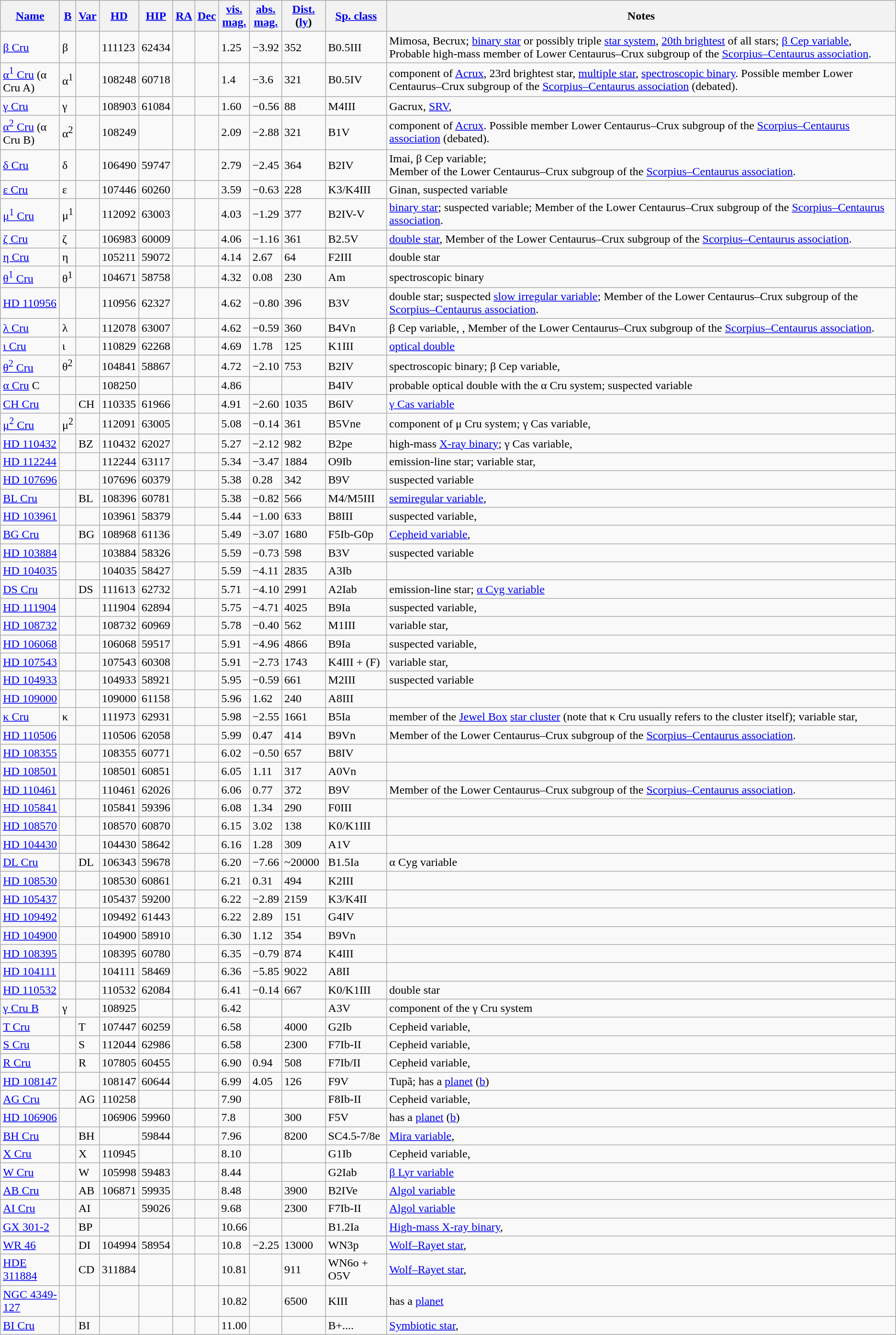<table class="wikitable sortable sticky-header">
<tr>
<th width="70"><a href='#'>Name</a></th>
<th><a href='#'>B</a></th>
<th><a href='#'>Var</a></th>
<th><a href='#'>HD</a></th>
<th><a href='#'>HIP</a></th>
<th><a href='#'>RA</a></th>
<th><a href='#'>Dec</a></th>
<th><a href='#'>vis.<br>mag.</a></th>
<th><a href='#'>abs.<br>mag.</a></th>
<th><a href='#'>Dist.</a> (<a href='#'>ly</a>)</th>
<th><a href='#'>Sp. class</a></th>
<th>Notes</th>
</tr>
<tr>
<td><a href='#'>β Cru</a></td>
<td>β</td>
<td></td>
<td>111123</td>
<td>62434</td>
<td></td>
<td></td>
<td>1.25</td>
<td>−3.92</td>
<td>352</td>
<td>B0.5III</td>
<td style="text-align:left;">Mimosa, Becrux; <a href='#'>binary star</a> or possibly triple <a href='#'>star system</a>, <a href='#'>20th brightest</a> of all stars; <a href='#'>β Cep variable</a>,  Probable high-mass member of Lower Centaurus–Crux subgroup of the <a href='#'>Scorpius–Centaurus association</a>.</td>
</tr>
<tr>
<td><a href='#'>α<sup>1</sup> Cru</a> (α Cru A)</td>
<td>α<sup>1</sup></td>
<td></td>
<td>108248</td>
<td>60718</td>
<td></td>
<td></td>
<td>1.4</td>
<td>−3.6</td>
<td>321</td>
<td>B0.5IV</td>
<td style="text-align:left;">component of <a href='#'>Acrux</a>, 23rd brightest star, <a href='#'>multiple star</a>, <a href='#'>spectroscopic binary</a>. Possible member Lower Centaurus–Crux subgroup of the <a href='#'>Scorpius–Centaurus association</a> (debated).</td>
</tr>
<tr>
<td><a href='#'>γ Cru</a></td>
<td>γ</td>
<td></td>
<td>108903</td>
<td>61084</td>
<td></td>
<td></td>
<td>1.60</td>
<td>−0.56</td>
<td>88</td>
<td>M4III</td>
<td style="text-align:left;">Gacrux, <a href='#'>SRV</a>, </td>
</tr>
<tr>
<td><a href='#'>α<sup>2</sup> Cru</a> (α Cru B)</td>
<td>α<sup>2</sup></td>
<td></td>
<td>108249</td>
<td></td>
<td></td>
<td></td>
<td>2.09</td>
<td>−2.88</td>
<td>321</td>
<td>B1V</td>
<td style="text-align:left;">component of <a href='#'>Acrux</a>. Possible member Lower Centaurus–Crux subgroup of the <a href='#'>Scorpius–Centaurus association</a> (debated).</td>
</tr>
<tr>
<td><a href='#'>δ Cru</a></td>
<td>δ</td>
<td></td>
<td>106490</td>
<td>59747</td>
<td></td>
<td></td>
<td>2.79</td>
<td>−2.45</td>
<td>364</td>
<td>B2IV</td>
<td style="text-align:left;">Imai, β Cep variable; <br> Member of the Lower Centaurus–Crux subgroup of the <a href='#'>Scorpius–Centaurus association</a>.</td>
</tr>
<tr>
<td><a href='#'>ε Cru</a></td>
<td>ε</td>
<td></td>
<td>107446</td>
<td>60260</td>
<td></td>
<td></td>
<td>3.59</td>
<td>−0.63</td>
<td>228</td>
<td>K3/K4III</td>
<td style="text-align:left;">Ginan, suspected variable</td>
</tr>
<tr>
<td><a href='#'>μ<sup>1</sup> Cru</a></td>
<td>μ<sup>1</sup></td>
<td></td>
<td>112092</td>
<td>63003</td>
<td></td>
<td></td>
<td>4.03</td>
<td>−1.29</td>
<td>377</td>
<td>B2IV-V</td>
<td style="text-align:left;"><a href='#'>binary star</a>; suspected variable; Member of the Lower Centaurus–Crux subgroup of the <a href='#'>Scorpius–Centaurus association</a>.</td>
</tr>
<tr>
<td><a href='#'>ζ Cru</a></td>
<td>ζ</td>
<td></td>
<td>106983</td>
<td>60009</td>
<td></td>
<td></td>
<td>4.06</td>
<td>−1.16</td>
<td>361</td>
<td>B2.5V</td>
<td style="text-align:left;"><a href='#'>double star</a>, Member of the Lower Centaurus–Crux subgroup of the <a href='#'>Scorpius–Centaurus association</a>.</td>
</tr>
<tr>
<td><a href='#'>η Cru</a></td>
<td>η</td>
<td></td>
<td>105211</td>
<td>59072</td>
<td></td>
<td></td>
<td>4.14</td>
<td>2.67</td>
<td>64</td>
<td>F2III</td>
<td style="text-align:left;">double star</td>
</tr>
<tr>
<td><a href='#'>θ<sup>1</sup> Cru</a></td>
<td>θ<sup>1</sup></td>
<td></td>
<td>104671</td>
<td>58758</td>
<td></td>
<td></td>
<td>4.32</td>
<td>0.08</td>
<td>230</td>
<td>Am</td>
<td style="text-align:left;">spectroscopic binary</td>
</tr>
<tr>
<td><a href='#'>HD 110956</a></td>
<td></td>
<td></td>
<td>110956</td>
<td>62327</td>
<td></td>
<td></td>
<td>4.62</td>
<td>−0.80</td>
<td>396</td>
<td>B3V</td>
<td style="text-align:left;">double star; suspected <a href='#'>slow irregular variable</a>; Member of the Lower Centaurus–Crux subgroup of the <a href='#'>Scorpius–Centaurus association</a>.</td>
</tr>
<tr>
<td><a href='#'>λ Cru</a></td>
<td>λ</td>
<td></td>
<td>112078</td>
<td>63007</td>
<td></td>
<td></td>
<td>4.62</td>
<td>−0.59</td>
<td>360</td>
<td>B4Vn</td>
<td style="text-align:left;">β Cep variable, , Member of the Lower Centaurus–Crux subgroup of the <a href='#'>Scorpius–Centaurus association</a>.</td>
</tr>
<tr>
<td><a href='#'>ι Cru</a></td>
<td>ι</td>
<td></td>
<td>110829</td>
<td>62268</td>
<td></td>
<td></td>
<td>4.69</td>
<td>1.78</td>
<td>125</td>
<td>K1III</td>
<td style="text-align:left;"><a href='#'>optical double</a></td>
</tr>
<tr>
<td><a href='#'>θ<sup>2</sup> Cru</a></td>
<td>θ<sup>2</sup></td>
<td></td>
<td>104841</td>
<td>58867</td>
<td></td>
<td></td>
<td>4.72</td>
<td>−2.10</td>
<td>753</td>
<td>B2IV</td>
<td style="text-align:left;">spectroscopic binary; β Cep variable, </td>
</tr>
<tr>
<td><a href='#'>α Cru</a> C</td>
<td></td>
<td></td>
<td>108250</td>
<td></td>
<td></td>
<td></td>
<td>4.86</td>
<td></td>
<td></td>
<td>B4IV</td>
<td style="text-align:left;">probable optical double with the α Cru system; suspected variable</td>
</tr>
<tr>
<td><a href='#'>CH Cru</a></td>
<td></td>
<td>CH</td>
<td>110335</td>
<td>61966</td>
<td></td>
<td></td>
<td>4.91</td>
<td>−2.60</td>
<td>1035</td>
<td>B6IV</td>
<td style="text-align:left;"><a href='#'>γ Cas variable</a></td>
</tr>
<tr>
<td><a href='#'>μ<sup>2</sup> Cru</a></td>
<td>μ<sup>2</sup></td>
<td></td>
<td>112091</td>
<td>63005</td>
<td></td>
<td></td>
<td>5.08</td>
<td>−0.14</td>
<td>361</td>
<td>B5Vne</td>
<td style="text-align:left;">component of μ Cru system; γ Cas variable, </td>
</tr>
<tr>
<td><a href='#'>HD 110432</a></td>
<td></td>
<td>BZ</td>
<td>110432</td>
<td>62027</td>
<td></td>
<td></td>
<td>5.27</td>
<td>−2.12</td>
<td>982</td>
<td>B2pe</td>
<td style="text-align:left;">high-mass <a href='#'>X-ray binary</a>; γ Cas variable, </td>
</tr>
<tr>
<td><a href='#'>HD 112244</a></td>
<td></td>
<td></td>
<td>112244</td>
<td>63117</td>
<td></td>
<td></td>
<td>5.34</td>
<td>−3.47</td>
<td>1884</td>
<td>O9Ib</td>
<td style="text-align:left;">emission-line star; variable star, </td>
</tr>
<tr>
<td><a href='#'>HD 107696</a></td>
<td></td>
<td></td>
<td>107696</td>
<td>60379</td>
<td></td>
<td></td>
<td>5.38</td>
<td>0.28</td>
<td>342</td>
<td>B9V</td>
<td>suspected variable</td>
</tr>
<tr>
<td><a href='#'>BL Cru</a></td>
<td></td>
<td>BL</td>
<td>108396</td>
<td>60781</td>
<td></td>
<td></td>
<td>5.38</td>
<td>−0.82</td>
<td>566</td>
<td>M4/M5III</td>
<td style="text-align:left;"><a href='#'>semiregular variable</a>, </td>
</tr>
<tr>
<td><a href='#'>HD 103961</a></td>
<td></td>
<td></td>
<td>103961</td>
<td>58379</td>
<td></td>
<td></td>
<td>5.44</td>
<td>−1.00</td>
<td>633</td>
<td>B8III</td>
<td style="text-align:left;">suspected variable, </td>
</tr>
<tr>
<td><a href='#'>BG Cru</a></td>
<td></td>
<td>BG</td>
<td>108968</td>
<td>61136</td>
<td></td>
<td></td>
<td>5.49</td>
<td>−3.07</td>
<td>1680</td>
<td>F5Ib-G0p</td>
<td style="text-align:left;"><a href='#'>Cepheid variable</a>, </td>
</tr>
<tr>
<td><a href='#'>HD 103884</a></td>
<td></td>
<td></td>
<td>103884</td>
<td>58326</td>
<td></td>
<td></td>
<td>5.59</td>
<td>−0.73</td>
<td>598</td>
<td>B3V</td>
<td style="text-align:left;">suspected variable</td>
</tr>
<tr>
<td><a href='#'>HD 104035</a></td>
<td></td>
<td></td>
<td>104035</td>
<td>58427</td>
<td></td>
<td></td>
<td>5.59</td>
<td>−4.11</td>
<td>2835</td>
<td>A3Ib</td>
<td></td>
</tr>
<tr>
<td><a href='#'>DS Cru</a></td>
<td></td>
<td>DS</td>
<td>111613</td>
<td>62732</td>
<td></td>
<td></td>
<td>5.71</td>
<td>−4.10</td>
<td>2991</td>
<td>A2Iab</td>
<td style="text-align:left;">emission-line star; <a href='#'>α Cyg variable</a></td>
</tr>
<tr>
<td><a href='#'>HD 111904</a></td>
<td></td>
<td></td>
<td>111904</td>
<td>62894</td>
<td></td>
<td></td>
<td>5.75</td>
<td>−4.71</td>
<td>4025</td>
<td>B9Ia</td>
<td style="text-align:left;">suspected variable, </td>
</tr>
<tr>
<td><a href='#'>HD 108732</a></td>
<td></td>
<td></td>
<td>108732</td>
<td>60969</td>
<td></td>
<td></td>
<td>5.78</td>
<td>−0.40</td>
<td>562</td>
<td>M1III</td>
<td style="text-align:left;">variable star, </td>
</tr>
<tr>
<td><a href='#'>HD 106068</a></td>
<td></td>
<td></td>
<td>106068</td>
<td>59517</td>
<td></td>
<td></td>
<td>5.91</td>
<td>−4.96</td>
<td>4866</td>
<td>B9Ia</td>
<td>suspected variable, </td>
</tr>
<tr>
<td><a href='#'>HD 107543</a></td>
<td></td>
<td></td>
<td>107543</td>
<td>60308</td>
<td></td>
<td></td>
<td>5.91</td>
<td>−2.73</td>
<td>1743</td>
<td>K4III + (F)</td>
<td>variable star, </td>
</tr>
<tr>
<td><a href='#'>HD 104933</a></td>
<td></td>
<td></td>
<td>104933</td>
<td>58921</td>
<td></td>
<td></td>
<td>5.95</td>
<td>−0.59</td>
<td>661</td>
<td>M2III</td>
<td style="text-align:left;">suspected variable</td>
</tr>
<tr>
<td><a href='#'>HD 109000</a></td>
<td></td>
<td></td>
<td>109000</td>
<td>61158</td>
<td></td>
<td></td>
<td>5.96</td>
<td>1.62</td>
<td>240</td>
<td>A8III</td>
<td></td>
</tr>
<tr>
<td><a href='#'>κ Cru</a></td>
<td>κ</td>
<td></td>
<td>111973</td>
<td>62931</td>
<td></td>
<td></td>
<td>5.98</td>
<td>−2.55</td>
<td>1661</td>
<td>B5Ia</td>
<td style="text-align:left;">member of the <a href='#'>Jewel Box</a> <a href='#'>star cluster</a> (note that κ Cru usually refers to the cluster itself); variable star, </td>
</tr>
<tr>
<td><a href='#'>HD 110506</a></td>
<td></td>
<td></td>
<td>110506</td>
<td>62058</td>
<td></td>
<td></td>
<td>5.99</td>
<td>0.47</td>
<td>414</td>
<td>B9Vn</td>
<td>Member of the Lower Centaurus–Crux subgroup of the <a href='#'>Scorpius–Centaurus association</a>.</td>
</tr>
<tr>
<td><a href='#'>HD 108355</a></td>
<td></td>
<td></td>
<td>108355</td>
<td>60771</td>
<td></td>
<td></td>
<td>6.02</td>
<td>−0.50</td>
<td>657</td>
<td>B8IV</td>
<td></td>
</tr>
<tr>
<td><a href='#'>HD 108501</a></td>
<td></td>
<td></td>
<td>108501</td>
<td>60851</td>
<td></td>
<td></td>
<td>6.05</td>
<td>1.11</td>
<td>317</td>
<td>A0Vn</td>
<td></td>
</tr>
<tr>
<td><a href='#'>HD 110461</a></td>
<td></td>
<td></td>
<td>110461</td>
<td>62026</td>
<td></td>
<td></td>
<td>6.06</td>
<td>0.77</td>
<td>372</td>
<td>B9V</td>
<td>Member of the Lower Centaurus–Crux subgroup of the <a href='#'>Scorpius–Centaurus association</a>.</td>
</tr>
<tr>
<td><a href='#'>HD 105841</a></td>
<td></td>
<td></td>
<td>105841</td>
<td>59396</td>
<td></td>
<td></td>
<td>6.08</td>
<td>1.34</td>
<td>290</td>
<td>F0III</td>
<td></td>
</tr>
<tr>
<td><a href='#'>HD 108570</a></td>
<td></td>
<td></td>
<td>108570</td>
<td>60870</td>
<td></td>
<td></td>
<td>6.15</td>
<td>3.02</td>
<td>138</td>
<td>K0/K1III</td>
<td></td>
</tr>
<tr>
<td><a href='#'>HD 104430</a></td>
<td></td>
<td></td>
<td>104430</td>
<td>58642</td>
<td></td>
<td></td>
<td>6.16</td>
<td>1.28</td>
<td>309</td>
<td>A1V</td>
<td></td>
</tr>
<tr>
<td><a href='#'>DL Cru</a></td>
<td></td>
<td>DL</td>
<td>106343</td>
<td>59678</td>
<td></td>
<td></td>
<td>6.20</td>
<td>−7.66</td>
<td>~20000</td>
<td>B1.5Ia</td>
<td style="text-align:left;">α Cyg variable</td>
</tr>
<tr>
<td><a href='#'>HD 108530</a></td>
<td></td>
<td></td>
<td>108530</td>
<td>60861</td>
<td></td>
<td></td>
<td>6.21</td>
<td>0.31</td>
<td>494</td>
<td>K2III</td>
<td></td>
</tr>
<tr>
<td><a href='#'>HD 105437</a></td>
<td></td>
<td></td>
<td>105437</td>
<td>59200</td>
<td></td>
<td></td>
<td>6.22</td>
<td>−2.89</td>
<td>2159</td>
<td>K3/K4II</td>
<td></td>
</tr>
<tr>
<td><a href='#'>HD 109492</a></td>
<td></td>
<td></td>
<td>109492</td>
<td>61443</td>
<td></td>
<td></td>
<td>6.22</td>
<td>2.89</td>
<td>151</td>
<td>G4IV</td>
<td></td>
</tr>
<tr>
<td><a href='#'>HD 104900</a></td>
<td></td>
<td></td>
<td>104900</td>
<td>58910</td>
<td></td>
<td></td>
<td>6.30</td>
<td>1.12</td>
<td>354</td>
<td>B9Vn</td>
<td></td>
</tr>
<tr>
<td><a href='#'>HD 108395</a></td>
<td></td>
<td></td>
<td>108395</td>
<td>60780</td>
<td></td>
<td></td>
<td>6.35</td>
<td>−0.79</td>
<td>874</td>
<td>K4III</td>
<td></td>
</tr>
<tr>
<td><a href='#'>HD 104111</a></td>
<td></td>
<td></td>
<td>104111</td>
<td>58469</td>
<td></td>
<td></td>
<td>6.36</td>
<td>−5.85</td>
<td>9022</td>
<td>A8II</td>
<td></td>
</tr>
<tr>
<td><a href='#'>HD 110532</a></td>
<td></td>
<td></td>
<td>110532</td>
<td>62084</td>
<td></td>
<td></td>
<td>6.41</td>
<td>−0.14</td>
<td>667</td>
<td>K0/K1III</td>
<td style="text-align:left;">double star</td>
</tr>
<tr>
<td><a href='#'>γ Cru B</a></td>
<td>γ</td>
<td></td>
<td>108925</td>
<td></td>
<td></td>
<td></td>
<td>6.42</td>
<td></td>
<td></td>
<td>A3V</td>
<td style="text-align:left;">component of the γ Cru system</td>
</tr>
<tr>
<td><a href='#'>T Cru</a></td>
<td></td>
<td>T</td>
<td>107447</td>
<td>60259</td>
<td></td>
<td></td>
<td>6.58</td>
<td></td>
<td>4000</td>
<td>G2Ib</td>
<td style="text-align:left;">Cepheid variable, </td>
</tr>
<tr>
<td><a href='#'>S Cru</a></td>
<td></td>
<td>S</td>
<td>112044</td>
<td>62986</td>
<td></td>
<td></td>
<td>6.58</td>
<td></td>
<td>2300</td>
<td>F7Ib-II</td>
<td style="text-align:left;">Cepheid variable, </td>
</tr>
<tr>
<td><a href='#'>R Cru</a></td>
<td></td>
<td>R</td>
<td>107805</td>
<td>60455</td>
<td></td>
<td></td>
<td>6.90</td>
<td>0.94</td>
<td>508</td>
<td>F7Ib/II</td>
<td style="text-align:left;">Cepheid variable, </td>
</tr>
<tr>
<td><a href='#'>HD 108147</a></td>
<td></td>
<td></td>
<td>108147</td>
<td>60644</td>
<td></td>
<td></td>
<td>6.99</td>
<td>4.05</td>
<td>126</td>
<td>F9V</td>
<td style="text-align:left;">Tupã; has a <a href='#'>planet</a> (<a href='#'>b</a>)</td>
</tr>
<tr>
<td><a href='#'>AG Cru</a></td>
<td></td>
<td>AG</td>
<td>110258</td>
<td></td>
<td></td>
<td></td>
<td>7.90</td>
<td></td>
<td></td>
<td>F8Ib-II</td>
<td style="text-align:left;">Cepheid variable, </td>
</tr>
<tr>
<td><a href='#'>HD 106906</a></td>
<td></td>
<td></td>
<td>106906</td>
<td>59960</td>
<td></td>
<td></td>
<td>7.8</td>
<td></td>
<td>300</td>
<td>F5V</td>
<td style="text-align:left;">has a <a href='#'>planet</a> (<a href='#'>b</a>)</td>
</tr>
<tr>
<td><a href='#'>BH Cru</a></td>
<td></td>
<td>BH</td>
<td></td>
<td>59844</td>
<td></td>
<td></td>
<td>7.96</td>
<td></td>
<td>8200</td>
<td>SC4.5-7/8e</td>
<td style="text-align:left;"><a href='#'>Mira variable</a>, </td>
</tr>
<tr>
<td><a href='#'>X Cru</a></td>
<td></td>
<td>X</td>
<td>110945</td>
<td></td>
<td></td>
<td></td>
<td>8.10</td>
<td></td>
<td></td>
<td>G1Ib</td>
<td style="text-align:left;">Cepheid variable, </td>
</tr>
<tr>
<td><a href='#'>W Cru</a></td>
<td></td>
<td>W</td>
<td>105998</td>
<td>59483</td>
<td></td>
<td></td>
<td>8.44</td>
<td></td>
<td></td>
<td>G2Iab</td>
<td style="text-align:left;"><a href='#'>β Lyr variable</a></td>
</tr>
<tr>
<td><a href='#'>AB Cru</a></td>
<td></td>
<td>AB</td>
<td>106871</td>
<td>59935</td>
<td></td>
<td></td>
<td>8.48</td>
<td></td>
<td>3900</td>
<td>B2IVe</td>
<td style="text-align:left;"><a href='#'>Algol variable</a></td>
</tr>
<tr>
<td><a href='#'>AI Cru</a></td>
<td></td>
<td>AI</td>
<td></td>
<td>59026</td>
<td></td>
<td></td>
<td>9.68</td>
<td></td>
<td>2300</td>
<td>F7Ib-II</td>
<td style="text-align:left;"><a href='#'>Algol variable</a></td>
</tr>
<tr>
<td><a href='#'>GX 301-2</a></td>
<td></td>
<td>BP</td>
<td></td>
<td></td>
<td></td>
<td></td>
<td>10.66</td>
<td></td>
<td></td>
<td>B1.2Ia</td>
<td style="text-align:left;"><a href='#'>High-mass X-ray binary</a>, </td>
</tr>
<tr>
<td><a href='#'>WR 46</a></td>
<td></td>
<td>DI</td>
<td>104994</td>
<td>58954</td>
<td></td>
<td></td>
<td>10.8</td>
<td>−2.25</td>
<td>13000</td>
<td>WN3p</td>
<td style="text-align:left;"><a href='#'>Wolf–Rayet star</a>, </td>
</tr>
<tr>
<td><a href='#'>HDE 311884</a></td>
<td></td>
<td>CD</td>
<td>311884</td>
<td></td>
<td></td>
<td></td>
<td>10.81</td>
<td></td>
<td>911</td>
<td>WN6o + O5V</td>
<td style="text-align:left;"><a href='#'>Wolf–Rayet star</a>, </td>
</tr>
<tr>
<td><a href='#'>NGC 4349-127</a></td>
<td></td>
<td></td>
<td></td>
<td></td>
<td></td>
<td></td>
<td>10.82</td>
<td></td>
<td>6500</td>
<td>KIII</td>
<td style="text-align:left;">has a <a href='#'>planet</a></td>
</tr>
<tr>
<td><a href='#'>BI Cru</a></td>
<td></td>
<td>BI</td>
<td></td>
<td></td>
<td></td>
<td></td>
<td>11.00</td>
<td></td>
<td></td>
<td>B+....</td>
<td style="text-align:left;"><a href='#'>Symbiotic star</a>, <br></td>
</tr>
</table>
